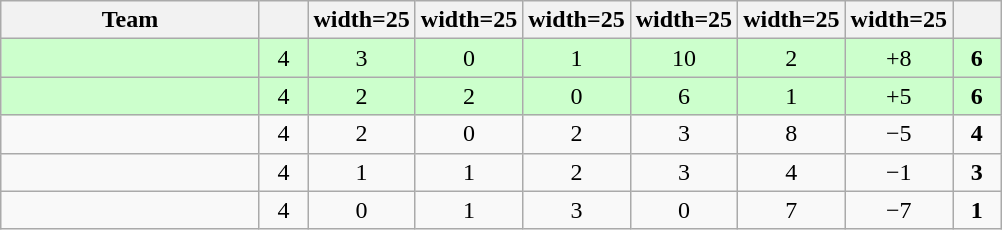<table class="wikitable" style="text-align: center;">
<tr>
<th style="width:165px;">Team</th>
<th width=25></th>
<th>width=25</th>
<th>width=25</th>
<th>width=25</th>
<th>width=25</th>
<th>width=25</th>
<th>width=25</th>
<th width=25></th>
</tr>
<tr style="background:#cfc;">
<td align="left"></td>
<td>4</td>
<td>3</td>
<td>0</td>
<td>1</td>
<td>10</td>
<td>2</td>
<td>+8</td>
<td><strong>6</strong></td>
</tr>
<tr style="background:#cfc;">
<td align="left"></td>
<td>4</td>
<td>2</td>
<td>2</td>
<td>0</td>
<td>6</td>
<td>1</td>
<td>+5</td>
<td><strong>6</strong></td>
</tr>
<tr>
<td align="left"></td>
<td>4</td>
<td>2</td>
<td>0</td>
<td>2</td>
<td>3</td>
<td>8</td>
<td>−5</td>
<td><strong>4</strong></td>
</tr>
<tr>
<td align="left"></td>
<td>4</td>
<td>1</td>
<td>1</td>
<td>2</td>
<td>3</td>
<td>4</td>
<td>−1</td>
<td><strong>3</strong></td>
</tr>
<tr>
<td align="left"></td>
<td>4</td>
<td>0</td>
<td>1</td>
<td>3</td>
<td>0</td>
<td>7</td>
<td>−7</td>
<td><strong>1</strong></td>
</tr>
</table>
